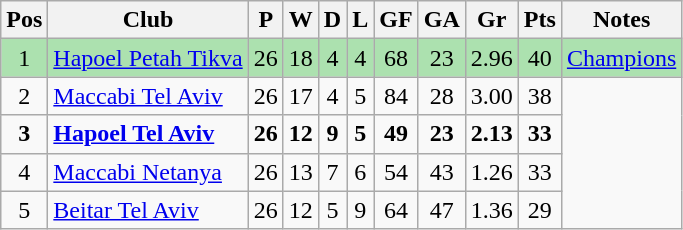<table class="wikitable" style="text-align:Center">
<tr>
<th>Pos</th>
<th>Club</th>
<th>P</th>
<th>W</th>
<th>D</th>
<th>L</th>
<th>GF</th>
<th>GA</th>
<th>Gr</th>
<th>Pts</th>
<th>Notes</th>
</tr>
<tr bgcolor=ACE1AF>
<td>1</td>
<td align=left><a href='#'>Hapoel Petah Tikva</a></td>
<td>26</td>
<td>18</td>
<td>4</td>
<td>4</td>
<td>68</td>
<td>23</td>
<td>2.96</td>
<td>40</td>
<td><a href='#'>Champions</a></td>
</tr>
<tr>
<td>2</td>
<td align=left><a href='#'>Maccabi Tel Aviv</a></td>
<td>26</td>
<td>17</td>
<td>4</td>
<td>5</td>
<td>84</td>
<td>28</td>
<td>3.00</td>
<td>38</td>
<td rowspan=4></td>
</tr>
<tr>
<td><strong>3</strong></td>
<td align=left><strong><a href='#'>Hapoel Tel Aviv</a></strong></td>
<td><strong>26</strong></td>
<td><strong>12</strong></td>
<td><strong>9</strong></td>
<td><strong>5</strong></td>
<td><strong>49</strong></td>
<td><strong>23</strong></td>
<td><strong>2.13</strong></td>
<td><strong>33</strong></td>
</tr>
<tr>
<td>4</td>
<td align=left><a href='#'>Maccabi Netanya</a></td>
<td>26</td>
<td>13</td>
<td>7</td>
<td>6</td>
<td>54</td>
<td>43</td>
<td>1.26</td>
<td>33</td>
</tr>
<tr>
<td>5</td>
<td align=left><a href='#'>Beitar Tel Aviv</a></td>
<td>26</td>
<td>12</td>
<td>5</td>
<td>9</td>
<td>64</td>
<td>47</td>
<td>1.36</td>
<td>29</td>
</tr>
</table>
